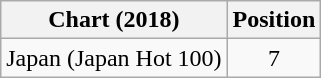<table class="wikitable">
<tr>
<th scope="col">Chart (2018)</th>
<th scope="col">Position</th>
</tr>
<tr>
<td>Japan (Japan Hot 100)</td>
<td style="text-align:center;">7</td>
</tr>
</table>
